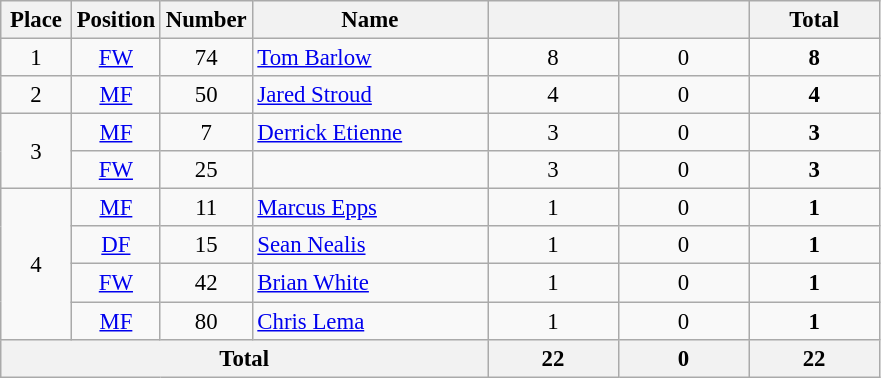<table class="wikitable" style="font-size: 95%; text-align: center;">
<tr>
<th width=40>Place</th>
<th width=40>Position</th>
<th width=40>Number</th>
<th width=150>Name</th>
<th width=80></th>
<th width=80></th>
<th width=80><strong>Total</strong></th>
</tr>
<tr>
<td rowspan="1">1</td>
<td><a href='#'>FW</a></td>
<td>74</td>
<td align=left> <a href='#'>Tom Barlow</a></td>
<td>8</td>
<td>0</td>
<td><strong>8</strong></td>
</tr>
<tr>
<td>2</td>
<td><a href='#'>MF</a></td>
<td>50</td>
<td align=left> <a href='#'>Jared Stroud</a></td>
<td>4</td>
<td>0</td>
<td><strong>4</strong></td>
</tr>
<tr>
<td rowspan="2">3</td>
<td><a href='#'>MF</a></td>
<td>7</td>
<td align=left> <a href='#'>Derrick Etienne</a></td>
<td>3</td>
<td>0</td>
<td><strong>3</strong></td>
</tr>
<tr>
<td><a href='#'>FW</a></td>
<td>25</td>
<td align=left></td>
<td>3</td>
<td>0</td>
<td><strong>3</strong></td>
</tr>
<tr>
<td rowspan="4">4</td>
<td><a href='#'>MF</a></td>
<td>11</td>
<td align=left> <a href='#'>Marcus Epps</a></td>
<td>1</td>
<td>0</td>
<td><strong>1</strong></td>
</tr>
<tr>
<td><a href='#'>DF</a></td>
<td>15</td>
<td align=left> <a href='#'>Sean Nealis</a></td>
<td>1</td>
<td>0</td>
<td><strong>1</strong></td>
</tr>
<tr>
<td><a href='#'>FW</a></td>
<td>42</td>
<td align=left> <a href='#'>Brian White</a></td>
<td>1</td>
<td>0</td>
<td><strong>1</strong></td>
</tr>
<tr>
<td><a href='#'>MF</a></td>
<td>80</td>
<td align=left> <a href='#'>Chris Lema</a></td>
<td>1</td>
<td>0</td>
<td><strong>1</strong></td>
</tr>
<tr>
<th colspan="4">Total</th>
<th>22</th>
<th>0</th>
<th>22</th>
</tr>
</table>
